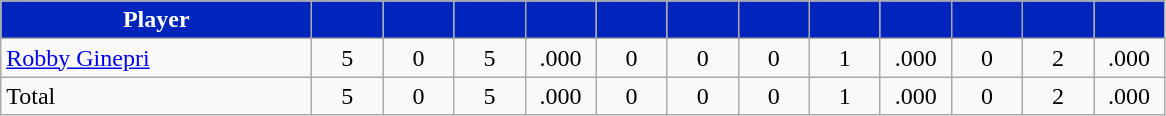<table class="wikitable" style="text-align:center">
<tr>
<th style="background:#0025BD; color:white" width="200px">Player</th>
<th style="background:#0025BD; color:white" width="40px"></th>
<th style="background:#0025BD; color:white" width="40px"></th>
<th style="background:#0025BD; color:white" width="40px"></th>
<th style="background:#0025BD; color:white" width="40px"></th>
<th style="background:#0025BD; color:white" width="40px"></th>
<th style="background:#0025BD; color:white" width="40px"></th>
<th style="background:#0025BD; color:white" width="40px"></th>
<th style="background:#0025BD; color:white" width="40px"></th>
<th style="background:#0025BD; color:white" width="40px"></th>
<th style="background:#0025BD; color:white" width="40px"></th>
<th style="background:#0025BD; color:white" width="40px"></th>
<th style="background:#0025BD; color:white" width="40px"></th>
</tr>
<tr>
<td style="text-align:left"><a href='#'>Robby Ginepri</a></td>
<td>5</td>
<td>0</td>
<td>5</td>
<td>.000</td>
<td>0</td>
<td>0</td>
<td>0</td>
<td>1</td>
<td>.000</td>
<td>0</td>
<td>2</td>
<td>.000</td>
</tr>
<tr>
<td style="text-align:left">Total</td>
<td>5</td>
<td>0</td>
<td>5</td>
<td>.000</td>
<td>0</td>
<td>0</td>
<td>0</td>
<td>1</td>
<td>.000</td>
<td>0</td>
<td>2</td>
<td>.000</td>
</tr>
</table>
